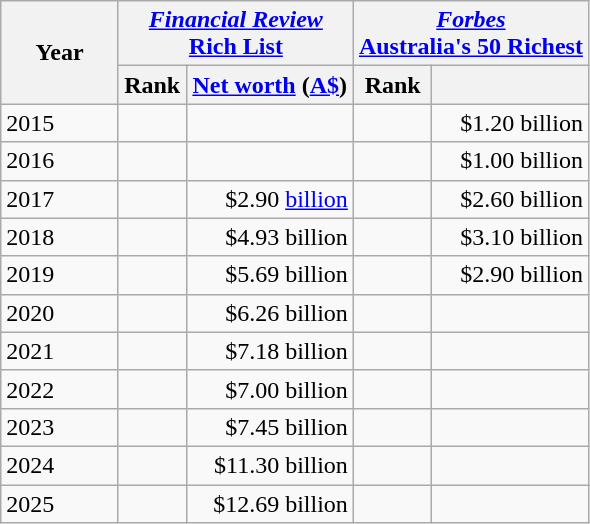<table class="wikitable">
<tr>
<th rowspan=2>Year</th>
<th colspan=2 width=40%><em><a href='#'>Financial Review</a></em><br><a href='#'>Rich List</a></th>
<th colspan=2 width=40%><em><a href='#'>Forbes</a></em><br><a href='#'>Australia's 50 Richest</a></th>
</tr>
<tr>
<th>Rank</th>
<th><a href='#'>Net worth</a> (<a href='#'>A$</a>)</th>
<th>Rank</th>
<th></th>
</tr>
<tr>
<td>2015</td>
<td align="center"></td>
<td align="right"></td>
<td align="center"></td>
<td align="right">$1.20 billion </td>
</tr>
<tr>
<td>2016</td>
<td align="center"></td>
<td align="right"></td>
<td align="center"></td>
<td align="right">$1.00 billion </td>
</tr>
<tr>
<td>2017</td>
<td align="center"></td>
<td align="right">$2.90 <a href='#'>billion</a> </td>
<td align="center"></td>
<td align="right">$2.60 billion </td>
</tr>
<tr>
<td>2018</td>
<td align="center"></td>
<td align="right">$4.93 billion </td>
<td align="center"></td>
<td align="right">$3.10 billion </td>
</tr>
<tr>
<td>2019</td>
<td align="center"></td>
<td align="right">$5.69 billion </td>
<td align="center"></td>
<td align="right">$2.90 billion </td>
</tr>
<tr>
<td>2020</td>
<td align="center"></td>
<td align="right">$6.26 billion </td>
<td align="center"></td>
<td align="right"></td>
</tr>
<tr>
<td>2021</td>
<td align="center"></td>
<td align="right">$7.18 billion </td>
<td align="center"></td>
<td align="right"></td>
</tr>
<tr>
<td>2022</td>
<td align="center"></td>
<td align="right">$7.00 billion </td>
<td align="center"></td>
<td align="right"></td>
</tr>
<tr>
<td>2023</td>
<td align="center"></td>
<td align="right">$7.45 billion </td>
<td align="center"></td>
<td align="right"></td>
</tr>
<tr>
<td>2024</td>
<td align="center"></td>
<td align="right">$11.30 billion </td>
<td align="center"></td>
<td align="right"></td>
</tr>
<tr>
<td>2025</td>
<td align="center"></td>
<td align="right">$12.69 billion </td>
<td align="center"></td>
<td align="right"></td>
</tr>
</table>
